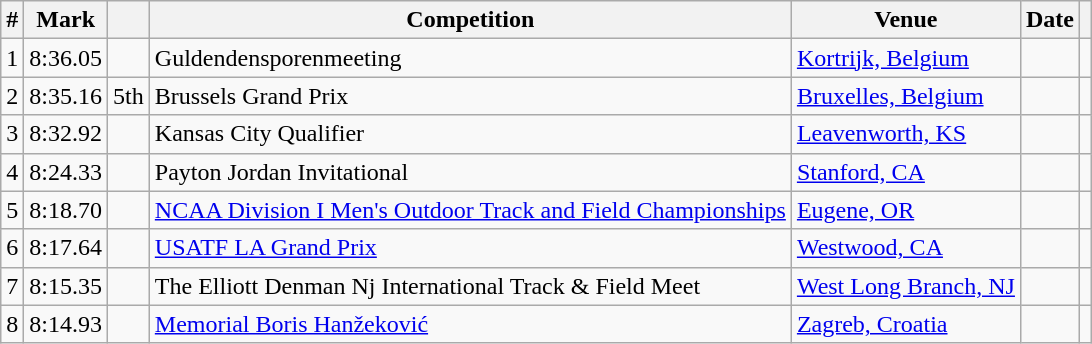<table class="wikitable sortable">
<tr>
<th>#</th>
<th>Mark</th>
<th class=unsortable></th>
<th>Competition</th>
<th>Venue</th>
<th>Date</th>
<th class=unsortable></th>
</tr>
<tr>
<td align=center>1</td>
<td align=right>8:36.05</td>
<td> </td>
<td>Guldendensporenmeeting</td>
<td><a href='#'>Kortrijk, Belgium</a></td>
<td align=right></td>
<td></td>
</tr>
<tr>
<td align=center>2</td>
<td align=right>8:35.16</td>
<td>5th</td>
<td>Brussels Grand Prix</td>
<td><a href='#'>Bruxelles, Belgium</a></td>
<td align=right></td>
<td></td>
</tr>
<tr>
<td align=center>3</td>
<td align=right>8:32.92</td>
<td></td>
<td>Kansas City Qualifier</td>
<td><a href='#'>Leavenworth, KS</a></td>
<td align=right></td>
<td></td>
</tr>
<tr>
<td align=center>4</td>
<td align=right>8:24.33</td>
<td></td>
<td>Payton Jordan Invitational</td>
<td><a href='#'>Stanford, CA</a></td>
<td align=right></td>
<td></td>
</tr>
<tr>
<td align=center>5</td>
<td align=right>8:18.70</td>
<td></td>
<td><a href='#'>NCAA Division I Men's Outdoor Track and Field Championships</a></td>
<td><a href='#'>Eugene, OR</a></td>
<td align=right><a href='#'></a></td>
<td></td>
</tr>
<tr>
<td align=center>6</td>
<td align=right>8:17.64</td>
<td></td>
<td><a href='#'>USATF LA Grand Prix</a></td>
<td><a href='#'>Westwood, CA</a></td>
<td align=right></td>
<td></td>
</tr>
<tr>
<td align=center>7</td>
<td align=right>8:15.35</td>
<td></td>
<td>The Elliott Denman Nj International Track & Field Meet</td>
<td><a href='#'>West Long Branch, NJ</a></td>
<td align=right></td>
<td></td>
</tr>
<tr>
<td align=center>8</td>
<td align=right>8:14.93</td>
<td></td>
<td><a href='#'>Memorial Boris Hanžeković</a></td>
<td><a href='#'>Zagreb, Croatia</a></td>
<td align=right></td>
<td></td>
</tr>
</table>
